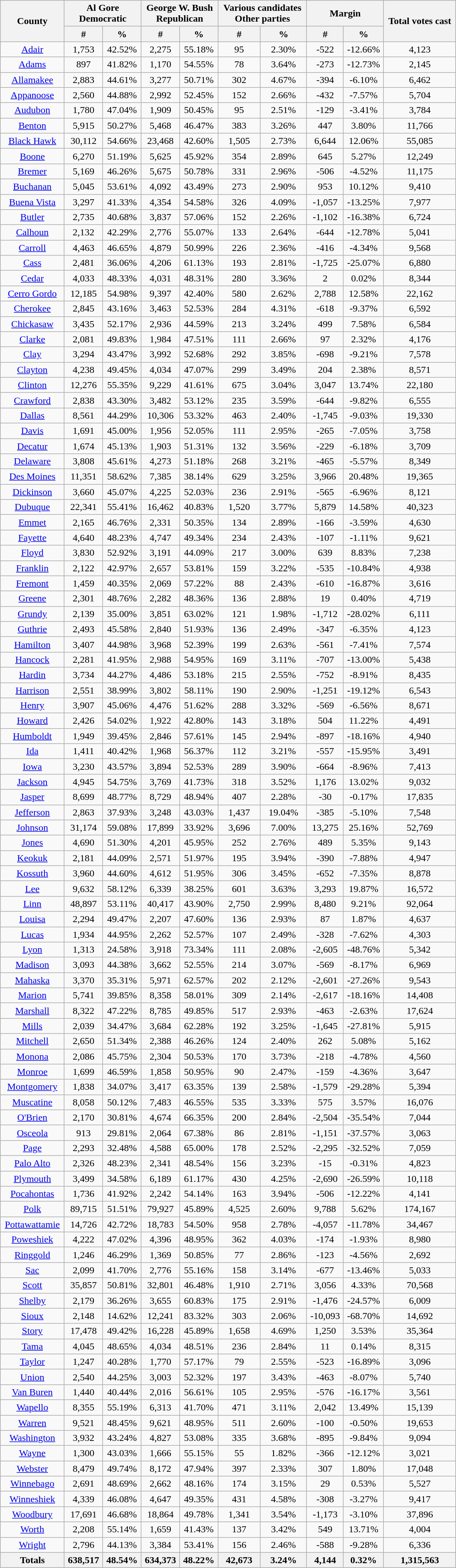<table width="60%"  class="wikitable sortable" style="text-align:center">
<tr>
<th style="text-align:center;" rowspan="2">County</th>
<th style="text-align:center;" colspan="2">Al Gore<br>Democratic</th>
<th style="text-align:center;" colspan="2">George W. Bush<br>Republican</th>
<th style="text-align:center;" colspan="2">Various candidates<br>Other parties</th>
<th style="text-align:center;" colspan="2">Margin</th>
<th style="text-align:center;" rowspan="2">Total votes cast</th>
</tr>
<tr>
<th style="text-align:center;" data-sort-type="number">#</th>
<th style="text-align:center;" data-sort-type="number">%</th>
<th style="text-align:center;" data-sort-type="number">#</th>
<th style="text-align:center;" data-sort-type="number">%</th>
<th style="text-align:center;" data-sort-type="number">#</th>
<th style="text-align:center;" data-sort-type="number">%</th>
<th style="text-align:center;" data-sort-type="number">#</th>
<th style="text-align:center;" data-sort-type="number">%</th>
</tr>
<tr style="text-align:center;">
<td><a href='#'>Adair</a></td>
<td>1,753</td>
<td>42.52%</td>
<td>2,275</td>
<td>55.18%</td>
<td>95</td>
<td>2.30%</td>
<td>-522</td>
<td>-12.66%</td>
<td>4,123</td>
</tr>
<tr style="text-align:center;">
<td><a href='#'>Adams</a></td>
<td>897</td>
<td>41.82%</td>
<td>1,170</td>
<td>54.55%</td>
<td>78</td>
<td>3.64%</td>
<td>-273</td>
<td>-12.73%</td>
<td>2,145</td>
</tr>
<tr style="text-align:center;">
<td><a href='#'>Allamakee</a></td>
<td>2,883</td>
<td>44.61%</td>
<td>3,277</td>
<td>50.71%</td>
<td>302</td>
<td>4.67%</td>
<td>-394</td>
<td>-6.10%</td>
<td>6,462</td>
</tr>
<tr style="text-align:center;">
<td><a href='#'>Appanoose</a></td>
<td>2,560</td>
<td>44.88%</td>
<td>2,992</td>
<td>52.45%</td>
<td>152</td>
<td>2.66%</td>
<td>-432</td>
<td>-7.57%</td>
<td>5,704</td>
</tr>
<tr style="text-align:center;">
<td><a href='#'>Audubon</a></td>
<td>1,780</td>
<td>47.04%</td>
<td>1,909</td>
<td>50.45%</td>
<td>95</td>
<td>2.51%</td>
<td>-129</td>
<td>-3.41%</td>
<td>3,784</td>
</tr>
<tr style="text-align:center;">
<td><a href='#'>Benton</a></td>
<td>5,915</td>
<td>50.27%</td>
<td>5,468</td>
<td>46.47%</td>
<td>383</td>
<td>3.26%</td>
<td>447</td>
<td>3.80%</td>
<td>11,766</td>
</tr>
<tr style="text-align:center;">
<td><a href='#'>Black Hawk</a></td>
<td>30,112</td>
<td>54.66%</td>
<td>23,468</td>
<td>42.60%</td>
<td>1,505</td>
<td>2.73%</td>
<td>6,644</td>
<td>12.06%</td>
<td>55,085</td>
</tr>
<tr style="text-align:center;">
<td><a href='#'>Boone</a></td>
<td>6,270</td>
<td>51.19%</td>
<td>5,625</td>
<td>45.92%</td>
<td>354</td>
<td>2.89%</td>
<td>645</td>
<td>5.27%</td>
<td>12,249</td>
</tr>
<tr style="text-align:center;">
<td><a href='#'>Bremer</a></td>
<td>5,169</td>
<td>46.26%</td>
<td>5,675</td>
<td>50.78%</td>
<td>331</td>
<td>2.96%</td>
<td>-506</td>
<td>-4.52%</td>
<td>11,175</td>
</tr>
<tr style="text-align:center;">
<td><a href='#'>Buchanan</a></td>
<td>5,045</td>
<td>53.61%</td>
<td>4,092</td>
<td>43.49%</td>
<td>273</td>
<td>2.90%</td>
<td>953</td>
<td>10.12%</td>
<td>9,410</td>
</tr>
<tr style="text-align:center;">
<td><a href='#'>Buena Vista</a></td>
<td>3,297</td>
<td>41.33%</td>
<td>4,354</td>
<td>54.58%</td>
<td>326</td>
<td>4.09%</td>
<td>-1,057</td>
<td>-13.25%</td>
<td>7,977</td>
</tr>
<tr style="text-align:center;">
<td><a href='#'>Butler</a></td>
<td>2,735</td>
<td>40.68%</td>
<td>3,837</td>
<td>57.06%</td>
<td>152</td>
<td>2.26%</td>
<td>-1,102</td>
<td>-16.38%</td>
<td>6,724</td>
</tr>
<tr style="text-align:center;">
<td><a href='#'>Calhoun</a></td>
<td>2,132</td>
<td>42.29%</td>
<td>2,776</td>
<td>55.07%</td>
<td>133</td>
<td>2.64%</td>
<td>-644</td>
<td>-12.78%</td>
<td>5,041</td>
</tr>
<tr style="text-align:center;">
<td><a href='#'>Carroll</a></td>
<td>4,463</td>
<td>46.65%</td>
<td>4,879</td>
<td>50.99%</td>
<td>226</td>
<td>2.36%</td>
<td>-416</td>
<td>-4.34%</td>
<td>9,568</td>
</tr>
<tr style="text-align:center;">
<td><a href='#'>Cass</a></td>
<td>2,481</td>
<td>36.06%</td>
<td>4,206</td>
<td>61.13%</td>
<td>193</td>
<td>2.81%</td>
<td>-1,725</td>
<td>-25.07%</td>
<td>6,880</td>
</tr>
<tr style="text-align:center;">
<td><a href='#'>Cedar</a></td>
<td>4,033</td>
<td>48.33%</td>
<td>4,031</td>
<td>48.31%</td>
<td>280</td>
<td>3.36%</td>
<td>2</td>
<td>0.02%</td>
<td>8,344</td>
</tr>
<tr style="text-align:center;">
<td><a href='#'>Cerro Gordo</a></td>
<td>12,185</td>
<td>54.98%</td>
<td>9,397</td>
<td>42.40%</td>
<td>580</td>
<td>2.62%</td>
<td>2,788</td>
<td>12.58%</td>
<td>22,162</td>
</tr>
<tr style="text-align:center;">
<td><a href='#'>Cherokee</a></td>
<td>2,845</td>
<td>43.16%</td>
<td>3,463</td>
<td>52.53%</td>
<td>284</td>
<td>4.31%</td>
<td>-618</td>
<td>-9.37%</td>
<td>6,592</td>
</tr>
<tr style="text-align:center;">
<td><a href='#'>Chickasaw</a></td>
<td>3,435</td>
<td>52.17%</td>
<td>2,936</td>
<td>44.59%</td>
<td>213</td>
<td>3.24%</td>
<td>499</td>
<td>7.58%</td>
<td>6,584</td>
</tr>
<tr style="text-align:center;">
<td><a href='#'>Clarke</a></td>
<td>2,081</td>
<td>49.83%</td>
<td>1,984</td>
<td>47.51%</td>
<td>111</td>
<td>2.66%</td>
<td>97</td>
<td>2.32%</td>
<td>4,176</td>
</tr>
<tr style="text-align:center;">
<td><a href='#'>Clay</a></td>
<td>3,294</td>
<td>43.47%</td>
<td>3,992</td>
<td>52.68%</td>
<td>292</td>
<td>3.85%</td>
<td>-698</td>
<td>-9.21%</td>
<td>7,578</td>
</tr>
<tr style="text-align:center;">
<td><a href='#'>Clayton</a></td>
<td>4,238</td>
<td>49.45%</td>
<td>4,034</td>
<td>47.07%</td>
<td>299</td>
<td>3.49%</td>
<td>204</td>
<td>2.38%</td>
<td>8,571</td>
</tr>
<tr style="text-align:center;">
<td><a href='#'>Clinton</a></td>
<td>12,276</td>
<td>55.35%</td>
<td>9,229</td>
<td>41.61%</td>
<td>675</td>
<td>3.04%</td>
<td>3,047</td>
<td>13.74%</td>
<td>22,180</td>
</tr>
<tr style="text-align:center;">
<td><a href='#'>Crawford</a></td>
<td>2,838</td>
<td>43.30%</td>
<td>3,482</td>
<td>53.12%</td>
<td>235</td>
<td>3.59%</td>
<td>-644</td>
<td>-9.82%</td>
<td>6,555</td>
</tr>
<tr style="text-align:center;">
<td><a href='#'>Dallas</a></td>
<td>8,561</td>
<td>44.29%</td>
<td>10,306</td>
<td>53.32%</td>
<td>463</td>
<td>2.40%</td>
<td>-1,745</td>
<td>-9.03%</td>
<td>19,330</td>
</tr>
<tr style="text-align:center;">
<td><a href='#'>Davis</a></td>
<td>1,691</td>
<td>45.00%</td>
<td>1,956</td>
<td>52.05%</td>
<td>111</td>
<td>2.95%</td>
<td>-265</td>
<td>-7.05%</td>
<td>3,758</td>
</tr>
<tr style="text-align:center;">
<td><a href='#'>Decatur</a></td>
<td>1,674</td>
<td>45.13%</td>
<td>1,903</td>
<td>51.31%</td>
<td>132</td>
<td>3.56%</td>
<td>-229</td>
<td>-6.18%</td>
<td>3,709</td>
</tr>
<tr style="text-align:center;">
<td><a href='#'>Delaware</a></td>
<td>3,808</td>
<td>45.61%</td>
<td>4,273</td>
<td>51.18%</td>
<td>268</td>
<td>3.21%</td>
<td>-465</td>
<td>-5.57%</td>
<td>8,349</td>
</tr>
<tr style="text-align:center;">
<td><a href='#'>Des Moines</a></td>
<td>11,351</td>
<td>58.62%</td>
<td>7,385</td>
<td>38.14%</td>
<td>629</td>
<td>3.25%</td>
<td>3,966</td>
<td>20.48%</td>
<td>19,365</td>
</tr>
<tr style="text-align:center;">
<td><a href='#'>Dickinson</a></td>
<td>3,660</td>
<td>45.07%</td>
<td>4,225</td>
<td>52.03%</td>
<td>236</td>
<td>2.91%</td>
<td>-565</td>
<td>-6.96%</td>
<td>8,121</td>
</tr>
<tr style="text-align:center;">
<td><a href='#'>Dubuque</a></td>
<td>22,341</td>
<td>55.41%</td>
<td>16,462</td>
<td>40.83%</td>
<td>1,520</td>
<td>3.77%</td>
<td>5,879</td>
<td>14.58%</td>
<td>40,323</td>
</tr>
<tr style="text-align:center;">
<td><a href='#'>Emmet</a></td>
<td>2,165</td>
<td>46.76%</td>
<td>2,331</td>
<td>50.35%</td>
<td>134</td>
<td>2.89%</td>
<td>-166</td>
<td>-3.59%</td>
<td>4,630</td>
</tr>
<tr style="text-align:center;">
<td><a href='#'>Fayette</a></td>
<td>4,640</td>
<td>48.23%</td>
<td>4,747</td>
<td>49.34%</td>
<td>234</td>
<td>2.43%</td>
<td>-107</td>
<td>-1.11%</td>
<td>9,621</td>
</tr>
<tr style="text-align:center;">
<td><a href='#'>Floyd</a></td>
<td>3,830</td>
<td>52.92%</td>
<td>3,191</td>
<td>44.09%</td>
<td>217</td>
<td>3.00%</td>
<td>639</td>
<td>8.83%</td>
<td>7,238</td>
</tr>
<tr style="text-align:center;">
<td><a href='#'>Franklin</a></td>
<td>2,122</td>
<td>42.97%</td>
<td>2,657</td>
<td>53.81%</td>
<td>159</td>
<td>3.22%</td>
<td>-535</td>
<td>-10.84%</td>
<td>4,938</td>
</tr>
<tr style="text-align:center;">
<td><a href='#'>Fremont</a></td>
<td>1,459</td>
<td>40.35%</td>
<td>2,069</td>
<td>57.22%</td>
<td>88</td>
<td>2.43%</td>
<td>-610</td>
<td>-16.87%</td>
<td>3,616</td>
</tr>
<tr style="text-align:center;">
<td><a href='#'>Greene</a></td>
<td>2,301</td>
<td>48.76%</td>
<td>2,282</td>
<td>48.36%</td>
<td>136</td>
<td>2.88%</td>
<td>19</td>
<td>0.40%</td>
<td>4,719</td>
</tr>
<tr style="text-align:center;">
<td><a href='#'>Grundy</a></td>
<td>2,139</td>
<td>35.00%</td>
<td>3,851</td>
<td>63.02%</td>
<td>121</td>
<td>1.98%</td>
<td>-1,712</td>
<td>-28.02%</td>
<td>6,111</td>
</tr>
<tr style="text-align:center;">
<td><a href='#'>Guthrie</a></td>
<td>2,493</td>
<td>45.58%</td>
<td>2,840</td>
<td>51.93%</td>
<td>136</td>
<td>2.49%</td>
<td>-347</td>
<td>-6.35%</td>
<td>4,123</td>
</tr>
<tr style="text-align:center;">
<td><a href='#'>Hamilton</a></td>
<td>3,407</td>
<td>44.98%</td>
<td>3,968</td>
<td>52.39%</td>
<td>199</td>
<td>2.63%</td>
<td>-561</td>
<td>-7.41%</td>
<td>7,574</td>
</tr>
<tr style="text-align:center;">
<td><a href='#'>Hancock</a></td>
<td>2,281</td>
<td>41.95%</td>
<td>2,988</td>
<td>54.95%</td>
<td>169</td>
<td>3.11%</td>
<td>-707</td>
<td>-13.00%</td>
<td>5,438</td>
</tr>
<tr style="text-align:center;">
<td><a href='#'>Hardin</a></td>
<td>3,734</td>
<td>44.27%</td>
<td>4,486</td>
<td>53.18%</td>
<td>215</td>
<td>2.55%</td>
<td>-752</td>
<td>-8.91%</td>
<td>8,435</td>
</tr>
<tr style="text-align:center;">
<td><a href='#'>Harrison</a></td>
<td>2,551</td>
<td>38.99%</td>
<td>3,802</td>
<td>58.11%</td>
<td>190</td>
<td>2.90%</td>
<td>-1,251</td>
<td>-19.12%</td>
<td>6,543</td>
</tr>
<tr style="text-align:center;">
<td><a href='#'>Henry</a></td>
<td>3,907</td>
<td>45.06%</td>
<td>4,476</td>
<td>51.62%</td>
<td>288</td>
<td>3.32%</td>
<td>-569</td>
<td>-6.56%</td>
<td>8,671</td>
</tr>
<tr style="text-align:center;">
<td><a href='#'>Howard</a></td>
<td>2,426</td>
<td>54.02%</td>
<td>1,922</td>
<td>42.80%</td>
<td>143</td>
<td>3.18%</td>
<td>504</td>
<td>11.22%</td>
<td>4,491</td>
</tr>
<tr style="text-align:center;">
<td><a href='#'>Humboldt</a></td>
<td>1,949</td>
<td>39.45%</td>
<td>2,846</td>
<td>57.61%</td>
<td>145</td>
<td>2.94%</td>
<td>-897</td>
<td>-18.16%</td>
<td>4,940</td>
</tr>
<tr style="text-align:center;">
<td><a href='#'>Ida</a></td>
<td>1,411</td>
<td>40.42%</td>
<td>1,968</td>
<td>56.37%</td>
<td>112</td>
<td>3.21%</td>
<td>-557</td>
<td>-15.95%</td>
<td>3,491</td>
</tr>
<tr style="text-align:center;">
<td><a href='#'>Iowa</a></td>
<td>3,230</td>
<td>43.57%</td>
<td>3,894</td>
<td>52.53%</td>
<td>289</td>
<td>3.90%</td>
<td>-664</td>
<td>-8.96%</td>
<td>7,413</td>
</tr>
<tr style="text-align:center;">
<td><a href='#'>Jackson</a></td>
<td>4,945</td>
<td>54.75%</td>
<td>3,769</td>
<td>41.73%</td>
<td>318</td>
<td>3.52%</td>
<td>1,176</td>
<td>13.02%</td>
<td>9,032</td>
</tr>
<tr style="text-align:center;">
<td><a href='#'>Jasper</a></td>
<td>8,699</td>
<td>48.77%</td>
<td>8,729</td>
<td>48.94%</td>
<td>407</td>
<td>2.28%</td>
<td>-30</td>
<td>-0.17%</td>
<td>17,835</td>
</tr>
<tr style="text-align:center;">
<td><a href='#'>Jefferson</a></td>
<td>2,863</td>
<td>37.93%</td>
<td>3,248</td>
<td>43.03%</td>
<td>1,437</td>
<td>19.04%</td>
<td>-385</td>
<td>-5.10%</td>
<td>7,548</td>
</tr>
<tr style="text-align:center;">
<td><a href='#'>Johnson</a></td>
<td>31,174</td>
<td>59.08%</td>
<td>17,899</td>
<td>33.92%</td>
<td>3,696</td>
<td>7.00%</td>
<td>13,275</td>
<td>25.16%</td>
<td>52,769</td>
</tr>
<tr style="text-align:center;">
<td><a href='#'>Jones</a></td>
<td>4,690</td>
<td>51.30%</td>
<td>4,201</td>
<td>45.95%</td>
<td>252</td>
<td>2.76%</td>
<td>489</td>
<td>5.35%</td>
<td>9,143</td>
</tr>
<tr style="text-align:center;">
<td><a href='#'>Keokuk</a></td>
<td>2,181</td>
<td>44.09%</td>
<td>2,571</td>
<td>51.97%</td>
<td>195</td>
<td>3.94%</td>
<td>-390</td>
<td>-7.88%</td>
<td>4,947</td>
</tr>
<tr style="text-align:center;">
<td><a href='#'>Kossuth</a></td>
<td>3,960</td>
<td>44.60%</td>
<td>4,612</td>
<td>51.95%</td>
<td>306</td>
<td>3.45%</td>
<td>-652</td>
<td>-7.35%</td>
<td>8,878</td>
</tr>
<tr style="text-align:center;">
<td><a href='#'>Lee</a></td>
<td>9,632</td>
<td>58.12%</td>
<td>6,339</td>
<td>38.25%</td>
<td>601</td>
<td>3.63%</td>
<td>3,293</td>
<td>19.87%</td>
<td>16,572</td>
</tr>
<tr style="text-align:center;">
<td><a href='#'>Linn</a></td>
<td>48,897</td>
<td>53.11%</td>
<td>40,417</td>
<td>43.90%</td>
<td>2,750</td>
<td>2.99%</td>
<td>8,480</td>
<td>9.21%</td>
<td>92,064</td>
</tr>
<tr style="text-align:center;">
<td><a href='#'>Louisa</a></td>
<td>2,294</td>
<td>49.47%</td>
<td>2,207</td>
<td>47.60%</td>
<td>136</td>
<td>2.93%</td>
<td>87</td>
<td>1.87%</td>
<td>4,637</td>
</tr>
<tr style="text-align:center;">
<td><a href='#'>Lucas</a></td>
<td>1,934</td>
<td>44.95%</td>
<td>2,262</td>
<td>52.57%</td>
<td>107</td>
<td>2.49%</td>
<td>-328</td>
<td>-7.62%</td>
<td>4,303</td>
</tr>
<tr style="text-align:center;">
<td><a href='#'>Lyon</a></td>
<td>1,313</td>
<td>24.58%</td>
<td>3,918</td>
<td>73.34%</td>
<td>111</td>
<td>2.08%</td>
<td>-2,605</td>
<td>-48.76%</td>
<td>5,342</td>
</tr>
<tr style="text-align:center;">
<td><a href='#'>Madison</a></td>
<td>3,093</td>
<td>44.38%</td>
<td>3,662</td>
<td>52.55%</td>
<td>214</td>
<td>3.07%</td>
<td>-569</td>
<td>-8.17%</td>
<td>6,969</td>
</tr>
<tr style="text-align:center;">
<td><a href='#'>Mahaska</a></td>
<td>3,370</td>
<td>35.31%</td>
<td>5,971</td>
<td>62.57%</td>
<td>202</td>
<td>2.12%</td>
<td>-2,601</td>
<td>-27.26%</td>
<td>9,543</td>
</tr>
<tr style="text-align:center;">
<td><a href='#'>Marion</a></td>
<td>5,741</td>
<td>39.85%</td>
<td>8,358</td>
<td>58.01%</td>
<td>309</td>
<td>2.14%</td>
<td>-2,617</td>
<td>-18.16%</td>
<td>14,408</td>
</tr>
<tr style="text-align:center;">
<td><a href='#'>Marshall</a></td>
<td>8,322</td>
<td>47.22%</td>
<td>8,785</td>
<td>49.85%</td>
<td>517</td>
<td>2.93%</td>
<td>-463</td>
<td>-2.63%</td>
<td>17,624</td>
</tr>
<tr style="text-align:center;">
<td><a href='#'>Mills</a></td>
<td>2,039</td>
<td>34.47%</td>
<td>3,684</td>
<td>62.28%</td>
<td>192</td>
<td>3.25%</td>
<td>-1,645</td>
<td>-27.81%</td>
<td>5,915</td>
</tr>
<tr style="text-align:center;">
<td><a href='#'>Mitchell</a></td>
<td>2,650</td>
<td>51.34%</td>
<td>2,388</td>
<td>46.26%</td>
<td>124</td>
<td>2.40%</td>
<td>262</td>
<td>5.08%</td>
<td>5,162</td>
</tr>
<tr style="text-align:center;">
<td><a href='#'>Monona</a></td>
<td>2,086</td>
<td>45.75%</td>
<td>2,304</td>
<td>50.53%</td>
<td>170</td>
<td>3.73%</td>
<td>-218</td>
<td>-4.78%</td>
<td>4,560</td>
</tr>
<tr style="text-align:center;">
<td><a href='#'>Monroe</a></td>
<td>1,699</td>
<td>46.59%</td>
<td>1,858</td>
<td>50.95%</td>
<td>90</td>
<td>2.47%</td>
<td>-159</td>
<td>-4.36%</td>
<td>3,647</td>
</tr>
<tr style="text-align:center;">
<td><a href='#'>Montgomery</a></td>
<td>1,838</td>
<td>34.07%</td>
<td>3,417</td>
<td>63.35%</td>
<td>139</td>
<td>2.58%</td>
<td>-1,579</td>
<td>-29.28%</td>
<td>5,394</td>
</tr>
<tr style="text-align:center;">
<td><a href='#'>Muscatine</a></td>
<td>8,058</td>
<td>50.12%</td>
<td>7,483</td>
<td>46.55%</td>
<td>535</td>
<td>3.33%</td>
<td>575</td>
<td>3.57%</td>
<td>16,076</td>
</tr>
<tr style="text-align:center;">
<td><a href='#'>O'Brien</a></td>
<td>2,170</td>
<td>30.81%</td>
<td>4,674</td>
<td>66.35%</td>
<td>200</td>
<td>2.84%</td>
<td>-2,504</td>
<td>-35.54%</td>
<td>7,044</td>
</tr>
<tr style="text-align:center;">
<td><a href='#'>Osceola</a></td>
<td>913</td>
<td>29.81%</td>
<td>2,064</td>
<td>67.38%</td>
<td>86</td>
<td>2.81%</td>
<td>-1,151</td>
<td>-37.57%</td>
<td>3,063</td>
</tr>
<tr style="text-align:center;">
<td><a href='#'>Page</a></td>
<td>2,293</td>
<td>32.48%</td>
<td>4,588</td>
<td>65.00%</td>
<td>178</td>
<td>2.52%</td>
<td>-2,295</td>
<td>-32.52%</td>
<td>7,059</td>
</tr>
<tr style="text-align:center;">
<td><a href='#'>Palo Alto</a></td>
<td>2,326</td>
<td>48.23%</td>
<td>2,341</td>
<td>48.54%</td>
<td>156</td>
<td>3.23%</td>
<td>-15</td>
<td>-0.31%</td>
<td>4,823</td>
</tr>
<tr style="text-align:center;">
<td><a href='#'>Plymouth</a></td>
<td>3,499</td>
<td>34.58%</td>
<td>6,189</td>
<td>61.17%</td>
<td>430</td>
<td>4.25%</td>
<td>-2,690</td>
<td>-26.59%</td>
<td>10,118</td>
</tr>
<tr style="text-align:center;">
<td><a href='#'>Pocahontas</a></td>
<td>1,736</td>
<td>41.92%</td>
<td>2,242</td>
<td>54.14%</td>
<td>163</td>
<td>3.94%</td>
<td>-506</td>
<td>-12.22%</td>
<td>4,141</td>
</tr>
<tr style="text-align:center;">
<td><a href='#'>Polk</a></td>
<td>89,715</td>
<td>51.51%</td>
<td>79,927</td>
<td>45.89%</td>
<td>4,525</td>
<td>2.60%</td>
<td>9,788</td>
<td>5.62%</td>
<td>174,167</td>
</tr>
<tr style="text-align:center;">
<td><a href='#'>Pottawattamie</a></td>
<td>14,726</td>
<td>42.72%</td>
<td>18,783</td>
<td>54.50%</td>
<td>958</td>
<td>2.78%</td>
<td>-4,057</td>
<td>-11.78%</td>
<td>34,467</td>
</tr>
<tr style="text-align:center;">
<td><a href='#'>Poweshiek</a></td>
<td>4,222</td>
<td>47.02%</td>
<td>4,396</td>
<td>48.95%</td>
<td>362</td>
<td>4.03%</td>
<td>-174</td>
<td>-1.93%</td>
<td>8,980</td>
</tr>
<tr style="text-align:center;">
<td><a href='#'>Ringgold</a></td>
<td>1,246</td>
<td>46.29%</td>
<td>1,369</td>
<td>50.85%</td>
<td>77</td>
<td>2.86%</td>
<td>-123</td>
<td>-4.56%</td>
<td>2,692</td>
</tr>
<tr style="text-align:center;">
<td><a href='#'>Sac</a></td>
<td>2,099</td>
<td>41.70%</td>
<td>2,776</td>
<td>55.16%</td>
<td>158</td>
<td>3.14%</td>
<td>-677</td>
<td>-13.46%</td>
<td>5,033</td>
</tr>
<tr style="text-align:center;">
<td><a href='#'>Scott</a></td>
<td>35,857</td>
<td>50.81%</td>
<td>32,801</td>
<td>46.48%</td>
<td>1,910</td>
<td>2.71%</td>
<td>3,056</td>
<td>4.33%</td>
<td>70,568</td>
</tr>
<tr style="text-align:center;">
<td><a href='#'>Shelby</a></td>
<td>2,179</td>
<td>36.26%</td>
<td>3,655</td>
<td>60.83%</td>
<td>175</td>
<td>2.91%</td>
<td>-1,476</td>
<td>-24.57%</td>
<td>6,009</td>
</tr>
<tr style="text-align:center;">
<td><a href='#'>Sioux</a></td>
<td>2,148</td>
<td>14.62%</td>
<td>12,241</td>
<td>83.32%</td>
<td>303</td>
<td>2.06%</td>
<td>-10,093</td>
<td>-68.70%</td>
<td>14,692</td>
</tr>
<tr style="text-align:center;">
<td><a href='#'>Story</a></td>
<td>17,478</td>
<td>49.42%</td>
<td>16,228</td>
<td>45.89%</td>
<td>1,658</td>
<td>4.69%</td>
<td>1,250</td>
<td>3.53%</td>
<td>35,364</td>
</tr>
<tr style="text-align:center;">
<td><a href='#'>Tama</a></td>
<td>4,045</td>
<td>48.65%</td>
<td>4,034</td>
<td>48.51%</td>
<td>236</td>
<td>2.84%</td>
<td>11</td>
<td>0.14%</td>
<td>8,315</td>
</tr>
<tr style="text-align:center;">
<td><a href='#'>Taylor</a></td>
<td>1,247</td>
<td>40.28%</td>
<td>1,770</td>
<td>57.17%</td>
<td>79</td>
<td>2.55%</td>
<td>-523</td>
<td>-16.89%</td>
<td>3,096</td>
</tr>
<tr style="text-align:center;">
<td><a href='#'>Union</a></td>
<td>2,540</td>
<td>44.25%</td>
<td>3,003</td>
<td>52.32%</td>
<td>197</td>
<td>3.43%</td>
<td>-463</td>
<td>-8.07%</td>
<td>5,740</td>
</tr>
<tr style="text-align:center;">
<td><a href='#'>Van Buren</a></td>
<td>1,440</td>
<td>40.44%</td>
<td>2,016</td>
<td>56.61%</td>
<td>105</td>
<td>2.95%</td>
<td>-576</td>
<td>-16.17%</td>
<td>3,561</td>
</tr>
<tr style="text-align:center;">
<td><a href='#'>Wapello</a></td>
<td>8,355</td>
<td>55.19%</td>
<td>6,313</td>
<td>41.70%</td>
<td>471</td>
<td>3.11%</td>
<td>2,042</td>
<td>13.49%</td>
<td>15,139</td>
</tr>
<tr style="text-align:center;">
<td><a href='#'>Warren</a></td>
<td>9,521</td>
<td>48.45%</td>
<td>9,621</td>
<td>48.95%</td>
<td>511</td>
<td>2.60%</td>
<td>-100</td>
<td>-0.50%</td>
<td>19,653</td>
</tr>
<tr style="text-align:center;">
<td><a href='#'>Washington</a></td>
<td>3,932</td>
<td>43.24%</td>
<td>4,827</td>
<td>53.08%</td>
<td>335</td>
<td>3.68%</td>
<td>-895</td>
<td>-9.84%</td>
<td>9,094</td>
</tr>
<tr style="text-align:center;">
<td><a href='#'>Wayne</a></td>
<td>1,300</td>
<td>43.03%</td>
<td>1,666</td>
<td>55.15%</td>
<td>55</td>
<td>1.82%</td>
<td>-366</td>
<td>-12.12%</td>
<td>3,021</td>
</tr>
<tr style="text-align:center;">
<td><a href='#'>Webster</a></td>
<td>8,479</td>
<td>49.74%</td>
<td>8,172</td>
<td>47.94%</td>
<td>397</td>
<td>2.33%</td>
<td>307</td>
<td>1.80%</td>
<td>17,048</td>
</tr>
<tr style="text-align:center;">
<td><a href='#'>Winnebago</a></td>
<td>2,691</td>
<td>48.69%</td>
<td>2,662</td>
<td>48.16%</td>
<td>174</td>
<td>3.15%</td>
<td>29</td>
<td>0.53%</td>
<td>5,527</td>
</tr>
<tr style="text-align:center;">
<td><a href='#'>Winneshiek</a></td>
<td>4,339</td>
<td>46.08%</td>
<td>4,647</td>
<td>49.35%</td>
<td>431</td>
<td>4.58%</td>
<td>-308</td>
<td>-3.27%</td>
<td>9,417</td>
</tr>
<tr style="text-align:center;">
<td><a href='#'>Woodbury</a></td>
<td>17,691</td>
<td>46.68%</td>
<td>18,864</td>
<td>49.78%</td>
<td>1,341</td>
<td>3.54%</td>
<td>-1,173</td>
<td>-3.10%</td>
<td>37,896</td>
</tr>
<tr style="text-align:center;">
<td><a href='#'>Worth</a></td>
<td>2,208</td>
<td>55.14%</td>
<td>1,659</td>
<td>41.43%</td>
<td>137</td>
<td>3.42%</td>
<td>549</td>
<td>13.71%</td>
<td>4,004</td>
</tr>
<tr style="text-align:center;">
<td><a href='#'>Wright</a></td>
<td>2,796</td>
<td>44.13%</td>
<td>3,384</td>
<td>53.41%</td>
<td>156</td>
<td>2.46%</td>
<td>-588</td>
<td>-9.28%</td>
<td>6,336</td>
</tr>
<tr>
<th>Totals</th>
<th>638,517</th>
<th>48.54%</th>
<th>634,373</th>
<th>48.22%</th>
<th>42,673</th>
<th>3.24%</th>
<th>4,144</th>
<th>0.32%</th>
<th>1,315,563</th>
</tr>
</table>
